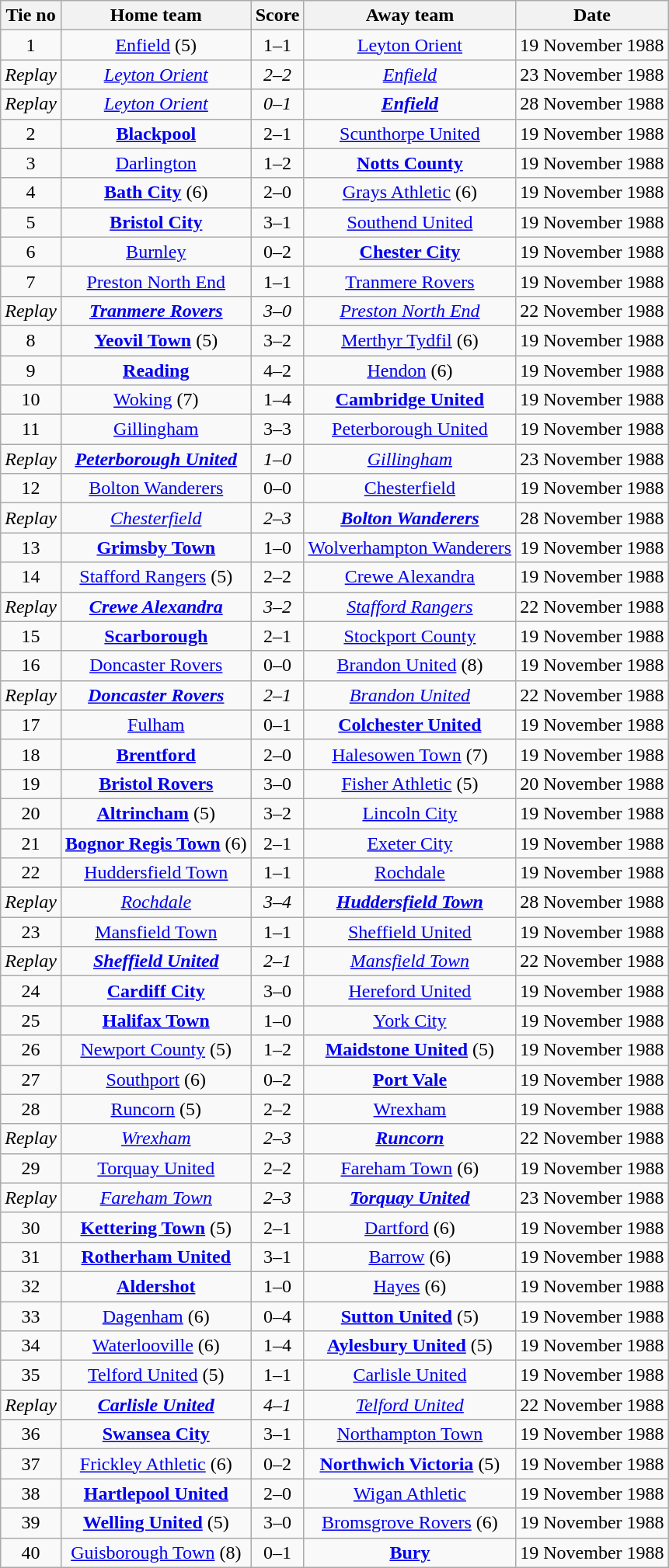<table class="wikitable" style="text-align: center">
<tr>
<th>Tie no</th>
<th>Home team</th>
<th>Score</th>
<th>Away team</th>
<th>Date</th>
</tr>
<tr>
<td>1</td>
<td><a href='#'>Enfield</a> (5)</td>
<td>1–1</td>
<td><a href='#'>Leyton Orient</a></td>
<td>19 November 1988</td>
</tr>
<tr>
<td><em>Replay</em></td>
<td><em><a href='#'>Leyton Orient</a></em></td>
<td><em>2–2</em></td>
<td><em><a href='#'>Enfield</a></em></td>
<td>23 November 1988</td>
</tr>
<tr>
<td><em>Replay</em></td>
<td><em><a href='#'>Leyton Orient</a></em></td>
<td><em>0–1</em></td>
<td><strong><em><a href='#'>Enfield</a></em></strong></td>
<td>28 November 1988</td>
</tr>
<tr>
<td>2</td>
<td><strong><a href='#'>Blackpool</a></strong></td>
<td>2–1</td>
<td><a href='#'>Scunthorpe United</a></td>
<td>19 November 1988</td>
</tr>
<tr>
<td>3</td>
<td><a href='#'>Darlington</a></td>
<td>1–2</td>
<td><strong><a href='#'>Notts County</a></strong></td>
<td>19 November 1988</td>
</tr>
<tr>
<td>4</td>
<td><strong><a href='#'>Bath City</a></strong> (6)</td>
<td>2–0</td>
<td><a href='#'>Grays Athletic</a> (6)</td>
<td>19 November 1988</td>
</tr>
<tr>
<td>5</td>
<td><strong><a href='#'>Bristol City</a></strong></td>
<td>3–1</td>
<td><a href='#'>Southend United</a></td>
<td>19 November 1988</td>
</tr>
<tr>
<td>6</td>
<td><a href='#'>Burnley</a></td>
<td>0–2</td>
<td><strong><a href='#'>Chester City</a></strong></td>
<td>19 November 1988</td>
</tr>
<tr>
<td>7</td>
<td><a href='#'>Preston North End</a></td>
<td>1–1</td>
<td><a href='#'>Tranmere Rovers</a></td>
<td>19 November 1988</td>
</tr>
<tr>
<td><em>Replay</em></td>
<td><strong><em><a href='#'>Tranmere Rovers</a></em></strong></td>
<td><em>3–0</em></td>
<td><em><a href='#'>Preston North End</a></em></td>
<td>22 November 1988</td>
</tr>
<tr>
<td>8</td>
<td><strong><a href='#'>Yeovil Town</a></strong> (5)</td>
<td>3–2</td>
<td><a href='#'>Merthyr Tydfil</a> (6)</td>
<td>19 November 1988</td>
</tr>
<tr>
<td>9</td>
<td><strong><a href='#'>Reading</a></strong></td>
<td>4–2</td>
<td><a href='#'>Hendon</a> (6)</td>
<td>19 November 1988</td>
</tr>
<tr>
<td>10</td>
<td><a href='#'>Woking</a> (7)</td>
<td>1–4</td>
<td><strong><a href='#'>Cambridge United</a></strong></td>
<td>19 November 1988</td>
</tr>
<tr>
<td>11</td>
<td><a href='#'>Gillingham</a></td>
<td>3–3</td>
<td><a href='#'>Peterborough United</a></td>
<td>19 November 1988</td>
</tr>
<tr>
<td><em>Replay</em></td>
<td><strong><em><a href='#'>Peterborough United</a></em></strong></td>
<td><em>1–0</em></td>
<td><em><a href='#'>Gillingham</a></em></td>
<td>23 November 1988</td>
</tr>
<tr>
<td>12</td>
<td><a href='#'>Bolton Wanderers</a></td>
<td>0–0</td>
<td><a href='#'>Chesterfield</a></td>
<td>19 November 1988</td>
</tr>
<tr>
<td><em>Replay</em></td>
<td><em><a href='#'>Chesterfield</a></em></td>
<td><em>2–3</em></td>
<td><strong><em><a href='#'>Bolton Wanderers</a></em></strong></td>
<td>28 November 1988</td>
</tr>
<tr>
<td>13</td>
<td><strong><a href='#'>Grimsby Town</a></strong></td>
<td>1–0</td>
<td><a href='#'>Wolverhampton Wanderers</a></td>
<td>19 November 1988</td>
</tr>
<tr>
<td>14</td>
<td><a href='#'>Stafford Rangers</a> (5)</td>
<td>2–2</td>
<td><a href='#'>Crewe Alexandra</a></td>
<td>19 November 1988</td>
</tr>
<tr>
<td><em>Replay</em></td>
<td><strong><em><a href='#'>Crewe Alexandra</a></em></strong></td>
<td><em>3–2</em></td>
<td><em><a href='#'>Stafford Rangers</a></em></td>
<td>22 November 1988</td>
</tr>
<tr>
<td>15</td>
<td><strong><a href='#'>Scarborough</a></strong></td>
<td>2–1</td>
<td><a href='#'>Stockport County</a></td>
<td>19 November 1988</td>
</tr>
<tr>
<td>16</td>
<td><a href='#'>Doncaster Rovers</a></td>
<td>0–0</td>
<td><a href='#'>Brandon United</a> (8)</td>
<td>19 November 1988</td>
</tr>
<tr>
<td><em>Replay</em></td>
<td><strong><em><a href='#'>Doncaster Rovers</a></em></strong></td>
<td><em>2–1</em></td>
<td><em><a href='#'>Brandon United</a></em></td>
<td>22 November 1988</td>
</tr>
<tr>
<td>17</td>
<td><a href='#'>Fulham</a></td>
<td>0–1</td>
<td><strong><a href='#'>Colchester United</a></strong></td>
<td>19 November 1988</td>
</tr>
<tr>
<td>18</td>
<td><strong><a href='#'>Brentford</a></strong></td>
<td>2–0</td>
<td><a href='#'>Halesowen Town</a> (7)</td>
<td>19 November 1988</td>
</tr>
<tr>
<td>19</td>
<td><strong><a href='#'>Bristol Rovers</a></strong></td>
<td>3–0</td>
<td><a href='#'>Fisher Athletic</a> (5)</td>
<td>20 November 1988</td>
</tr>
<tr>
<td>20</td>
<td><strong><a href='#'>Altrincham</a></strong> (5)</td>
<td>3–2</td>
<td><a href='#'>Lincoln City</a></td>
<td>19 November 1988</td>
</tr>
<tr>
<td>21</td>
<td><strong><a href='#'>Bognor Regis Town</a></strong> (6)</td>
<td>2–1</td>
<td><a href='#'>Exeter City</a></td>
<td>19 November 1988</td>
</tr>
<tr>
<td>22</td>
<td><a href='#'>Huddersfield Town</a></td>
<td>1–1</td>
<td><a href='#'>Rochdale</a></td>
<td>19 November 1988</td>
</tr>
<tr>
<td><em>Replay</em></td>
<td><em><a href='#'>Rochdale</a></em></td>
<td><em>3–4</em></td>
<td><strong><em><a href='#'>Huddersfield Town</a></em></strong></td>
<td>28 November 1988</td>
</tr>
<tr>
<td>23</td>
<td><a href='#'>Mansfield Town</a></td>
<td>1–1</td>
<td><a href='#'>Sheffield United</a></td>
<td>19 November 1988</td>
</tr>
<tr>
<td><em>Replay</em></td>
<td><strong><em><a href='#'>Sheffield United</a></em></strong></td>
<td><em>2–1</em></td>
<td><em><a href='#'>Mansfield Town</a></em></td>
<td>22 November 1988</td>
</tr>
<tr>
<td>24</td>
<td><strong><a href='#'>Cardiff City</a></strong></td>
<td>3–0</td>
<td><a href='#'>Hereford United</a></td>
<td>19 November 1988</td>
</tr>
<tr>
<td>25</td>
<td><strong><a href='#'>Halifax Town</a></strong></td>
<td>1–0</td>
<td><a href='#'>York City</a></td>
<td>19 November 1988</td>
</tr>
<tr>
<td>26</td>
<td><a href='#'>Newport County</a> (5)</td>
<td>1–2</td>
<td><strong><a href='#'>Maidstone United</a></strong> (5)</td>
<td>19 November 1988</td>
</tr>
<tr>
<td>27</td>
<td><a href='#'>Southport</a> (6)</td>
<td>0–2</td>
<td><strong><a href='#'>Port Vale</a></strong></td>
<td>19 November 1988</td>
</tr>
<tr>
<td>28</td>
<td><a href='#'>Runcorn</a> (5)</td>
<td>2–2</td>
<td><a href='#'>Wrexham</a></td>
<td>19 November 1988</td>
</tr>
<tr>
<td><em>Replay</em></td>
<td><em><a href='#'>Wrexham</a></em></td>
<td><em>2–3</em></td>
<td><strong><em><a href='#'>Runcorn</a></em></strong></td>
<td>22 November 1988</td>
</tr>
<tr>
<td>29</td>
<td><a href='#'>Torquay United</a></td>
<td>2–2</td>
<td><a href='#'>Fareham Town</a> (6)</td>
<td>19 November 1988</td>
</tr>
<tr>
<td><em>Replay</em></td>
<td><em><a href='#'>Fareham Town</a></em></td>
<td><em>2–3</em></td>
<td><strong><em><a href='#'>Torquay United</a></em></strong></td>
<td>23 November 1988</td>
</tr>
<tr>
<td>30</td>
<td><strong><a href='#'>Kettering Town</a></strong> (5)</td>
<td>2–1</td>
<td><a href='#'>Dartford</a> (6)</td>
<td>19 November 1988</td>
</tr>
<tr>
<td>31</td>
<td><strong><a href='#'>Rotherham United</a></strong></td>
<td>3–1</td>
<td><a href='#'>Barrow</a> (6)</td>
<td>19 November 1988</td>
</tr>
<tr>
<td>32</td>
<td><strong><a href='#'>Aldershot</a></strong></td>
<td>1–0</td>
<td><a href='#'>Hayes</a> (6)</td>
<td>19 November 1988</td>
</tr>
<tr>
<td>33</td>
<td><a href='#'>Dagenham</a> (6)</td>
<td>0–4</td>
<td><strong><a href='#'>Sutton United</a></strong> (5)</td>
<td>19 November 1988</td>
</tr>
<tr>
<td>34</td>
<td><a href='#'>Waterlooville</a> (6)</td>
<td>1–4</td>
<td><strong><a href='#'>Aylesbury United</a></strong> (5)</td>
<td>19 November 1988</td>
</tr>
<tr>
<td>35</td>
<td><a href='#'>Telford United</a> (5)</td>
<td>1–1</td>
<td><a href='#'>Carlisle United</a></td>
<td>19 November 1988</td>
</tr>
<tr>
<td><em>Replay</em></td>
<td><strong><em><a href='#'>Carlisle United</a></em></strong></td>
<td><em>4–1</em></td>
<td><em><a href='#'>Telford United</a></em></td>
<td>22 November 1988</td>
</tr>
<tr>
<td>36</td>
<td><strong><a href='#'>Swansea City</a></strong></td>
<td>3–1</td>
<td><a href='#'>Northampton Town</a></td>
<td>19 November 1988</td>
</tr>
<tr>
<td>37</td>
<td><a href='#'>Frickley Athletic</a> (6)</td>
<td>0–2</td>
<td><strong><a href='#'>Northwich Victoria</a></strong> (5)</td>
<td>19 November 1988</td>
</tr>
<tr>
<td>38</td>
<td><strong><a href='#'>Hartlepool United</a></strong></td>
<td>2–0</td>
<td><a href='#'>Wigan Athletic</a></td>
<td>19 November 1988</td>
</tr>
<tr>
<td>39</td>
<td><strong><a href='#'>Welling United</a></strong> (5)</td>
<td>3–0</td>
<td><a href='#'>Bromsgrove Rovers</a> (6)</td>
<td>19 November 1988</td>
</tr>
<tr>
<td>40</td>
<td><a href='#'>Guisborough Town</a> (8)</td>
<td>0–1</td>
<td><strong><a href='#'>Bury</a></strong></td>
<td>19 November 1988</td>
</tr>
</table>
